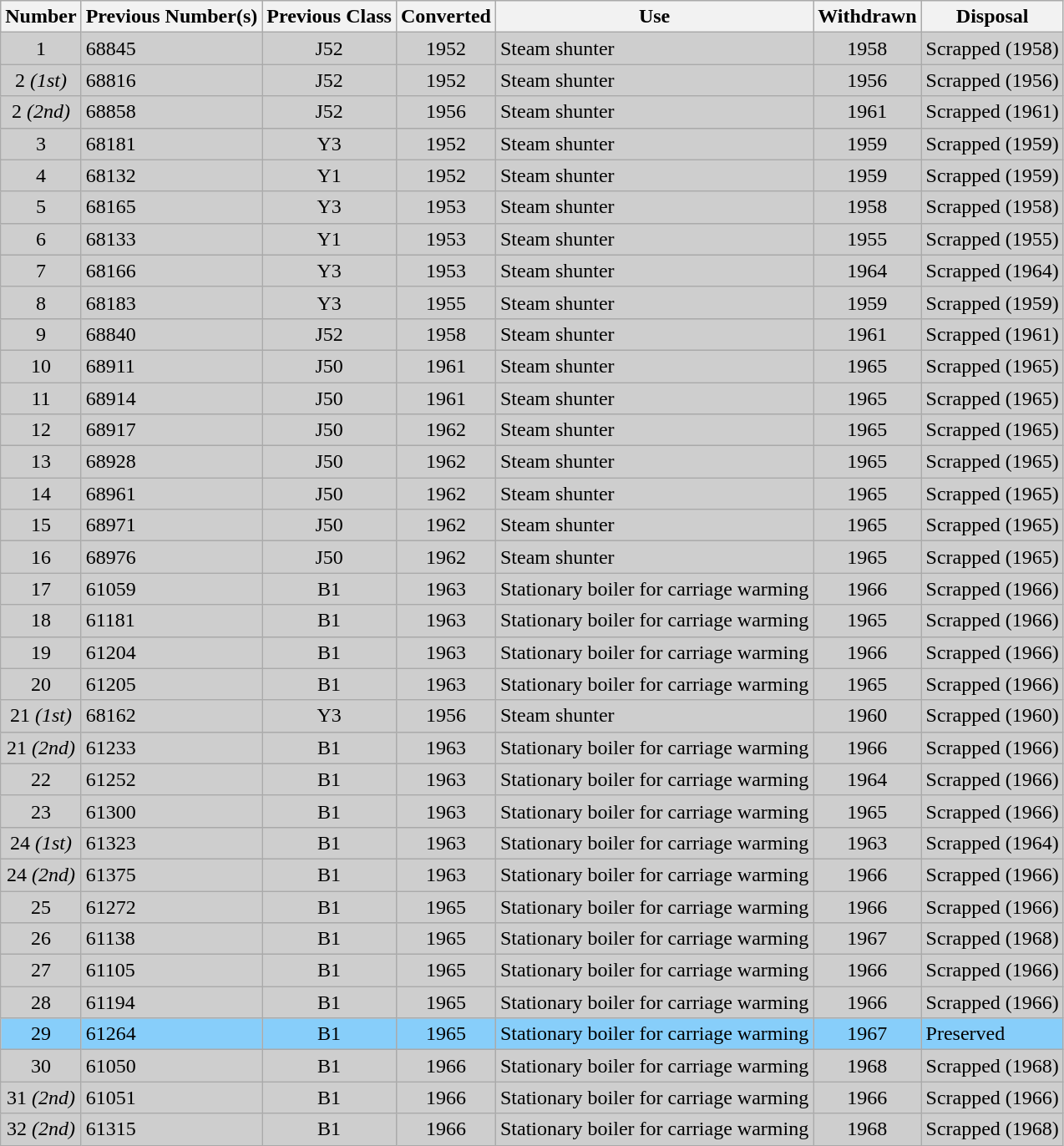<table class="wikitable">
<tr>
<th>Number</th>
<th align=left>Previous Number(s)</th>
<th>Previous Class</th>
<th>Converted</th>
<th align=left>Use</th>
<th>Withdrawn</th>
<th align=left>Disposal</th>
</tr>
<tr>
<td style="background-color:#CECECE" align=center>1</td>
<td style="background-color:#CECECE">68845</td>
<td style="background-color:#CECECE" align=center>J52</td>
<td style="background-color:#CECECE" align=center>1952</td>
<td style="background-color:#CECECE">Steam shunter</td>
<td style="background-color:#CECECE" align=center>1958</td>
<td style="background-color:#CECECE">Scrapped (1958)</td>
</tr>
<tr>
<td style="background-color:#CECECE" align=center>2 <em>(1st)</em></td>
<td style="background-color:#CECECE">68816</td>
<td style="background-color:#CECECE" align=center>J52</td>
<td style="background-color:#CECECE" align=center>1952</td>
<td style="background-color:#CECECE">Steam shunter</td>
<td style="background-color:#CECECE" align=center>1956</td>
<td style="background-color:#CECECE">Scrapped (1956)</td>
</tr>
<tr>
<td style="background-color:#CECECE" align=center>2 <em>(2nd)</em></td>
<td style="background-color:#CECECE">68858</td>
<td style="background-color:#CECECE" align=center>J52</td>
<td style="background-color:#CECECE" align=center>1956</td>
<td style="background-color:#CECECE">Steam shunter</td>
<td style="background-color:#CECECE" align=center>1961</td>
<td style="background-color:#CECECE">Scrapped (1961)</td>
</tr>
<tr>
<td style="background-color:#CECECE" align=center>3</td>
<td style="background-color:#CECECE">68181</td>
<td style="background-color:#CECECE" align=center>Y3</td>
<td style="background-color:#CECECE" align=center>1952</td>
<td style="background-color:#CECECE">Steam shunter</td>
<td style="background-color:#CECECE" align=center>1959</td>
<td style="background-color:#CECECE">Scrapped (1959)</td>
</tr>
<tr>
<td style="background-color:#CECECE" align=center>4</td>
<td style="background-color:#CECECE">68132</td>
<td style="background-color:#CECECE" align=center>Y1</td>
<td style="background-color:#CECECE" align=center>1952</td>
<td style="background-color:#CECECE">Steam shunter</td>
<td style="background-color:#CECECE" align=center>1959</td>
<td style="background-color:#CECECE">Scrapped (1959)</td>
</tr>
<tr>
<td style="background-color:#CECECE" align=center>5</td>
<td style="background-color:#CECECE">68165</td>
<td style="background-color:#CECECE" align=center>Y3</td>
<td style="background-color:#CECECE" align=center>1953</td>
<td style="background-color:#CECECE">Steam shunter</td>
<td style="background-color:#CECECE" align=center>1958</td>
<td style="background-color:#CECECE">Scrapped (1958)</td>
</tr>
<tr>
<td style="background-color:#CECECE" align=center>6</td>
<td style="background-color:#CECECE">68133</td>
<td style="background-color:#CECECE" align=center>Y1</td>
<td style="background-color:#CECECE" align=center>1953</td>
<td style="background-color:#CECECE">Steam shunter</td>
<td style="background-color:#CECECE" align=center>1955</td>
<td style="background-color:#CECECE">Scrapped (1955)</td>
</tr>
<tr>
<td style="background-color:#CECECE" align=center>7</td>
<td style="background-color:#CECECE">68166</td>
<td style="background-color:#CECECE" align=center>Y3</td>
<td style="background-color:#CECECE" align=center>1953</td>
<td style="background-color:#CECECE">Steam shunter</td>
<td style="background-color:#CECECE" align=center>1964</td>
<td style="background-color:#CECECE">Scrapped (1964)</td>
</tr>
<tr>
<td style="background-color:#CECECE" align=center>8</td>
<td style="background-color:#CECECE">68183</td>
<td style="background-color:#CECECE" align=center>Y3</td>
<td style="background-color:#CECECE" align=center>1955</td>
<td style="background-color:#CECECE">Steam shunter</td>
<td style="background-color:#CECECE" align=center>1959</td>
<td style="background-color:#CECECE">Scrapped (1959)</td>
</tr>
<tr>
<td style="background-color:#CECECE" align=center>9</td>
<td style="background-color:#CECECE">68840</td>
<td style="background-color:#CECECE" align=center>J52</td>
<td style="background-color:#CECECE" align=center>1958</td>
<td style="background-color:#CECECE">Steam shunter</td>
<td style="background-color:#CECECE" align=center>1961</td>
<td style="background-color:#CECECE">Scrapped (1961)</td>
</tr>
<tr>
<td style="background-color:#CECECE" align=center>10</td>
<td style="background-color:#CECECE">68911</td>
<td style="background-color:#CECECE" align=center>J50</td>
<td style="background-color:#CECECE" align=center>1961</td>
<td style="background-color:#CECECE">Steam shunter</td>
<td style="background-color:#CECECE" align=center>1965</td>
<td style="background-color:#CECECE">Scrapped (1965)</td>
</tr>
<tr>
<td style="background-color:#CECECE" align=center>11</td>
<td style="background-color:#CECECE">68914</td>
<td style="background-color:#CECECE" align=center>J50</td>
<td style="background-color:#CECECE" align=center>1961</td>
<td style="background-color:#CECECE">Steam shunter</td>
<td style="background-color:#CECECE" align=center>1965</td>
<td style="background-color:#CECECE">Scrapped (1965)</td>
</tr>
<tr>
<td style="background-color:#CECECE" align=center>12</td>
<td style="background-color:#CECECE">68917</td>
<td style="background-color:#CECECE" align=center>J50</td>
<td style="background-color:#CECECE" align=center>1962</td>
<td style="background-color:#CECECE">Steam shunter</td>
<td style="background-color:#CECECE" align=center>1965</td>
<td style="background-color:#CECECE">Scrapped (1965)</td>
</tr>
<tr>
<td style="background-color:#CECECE" align=center>13</td>
<td style="background-color:#CECECE">68928</td>
<td style="background-color:#CECECE" align=center>J50</td>
<td style="background-color:#CECECE" align=center>1962</td>
<td style="background-color:#CECECE">Steam shunter</td>
<td style="background-color:#CECECE" align=center>1965</td>
<td style="background-color:#CECECE">Scrapped (1965)</td>
</tr>
<tr>
<td style="background-color:#CECECE" align=center>14</td>
<td style="background-color:#CECECE">68961</td>
<td style="background-color:#CECECE" align=center>J50</td>
<td style="background-color:#CECECE" align=center>1962</td>
<td style="background-color:#CECECE">Steam shunter</td>
<td style="background-color:#CECECE" align=center>1965</td>
<td style="background-color:#CECECE">Scrapped (1965)</td>
</tr>
<tr>
<td style="background-color:#CECECE" align=center>15</td>
<td style="background-color:#CECECE">68971</td>
<td style="background-color:#CECECE" align=center>J50</td>
<td style="background-color:#CECECE" align=center>1962</td>
<td style="background-color:#CECECE">Steam shunter</td>
<td style="background-color:#CECECE" align=center>1965</td>
<td style="background-color:#CECECE">Scrapped (1965)</td>
</tr>
<tr>
<td style="background-color:#CECECE" align=center>16</td>
<td style="background-color:#CECECE">68976</td>
<td style="background-color:#CECECE" align=center>J50</td>
<td style="background-color:#CECECE" align=center>1962</td>
<td style="background-color:#CECECE">Steam shunter</td>
<td style="background-color:#CECECE" align=center>1965</td>
<td style="background-color:#CECECE">Scrapped (1965)</td>
</tr>
<tr>
<td style="background-color:#CECECE" align=center>17</td>
<td style="background-color:#CECECE">61059</td>
<td style="background-color:#CECECE" align=center>B1</td>
<td style="background-color:#CECECE" align=center>1963</td>
<td style="background-color:#CECECE">Stationary boiler for carriage warming</td>
<td style="background-color:#CECECE" align=center>1966</td>
<td style="background-color:#CECECE">Scrapped (1966)</td>
</tr>
<tr>
<td style="background-color:#CECECE" align=center>18</td>
<td style="background-color:#CECECE">61181</td>
<td style="background-color:#CECECE" align=center>B1</td>
<td style="background-color:#CECECE" align=center>1963</td>
<td style="background-color:#CECECE">Stationary boiler for carriage warming</td>
<td style="background-color:#CECECE" align=center>1965</td>
<td style="background-color:#CECECE">Scrapped (1966)</td>
</tr>
<tr>
<td style="background-color:#CECECE" align=center>19</td>
<td style="background-color:#CECECE">61204</td>
<td style="background-color:#CECECE" align=center>B1</td>
<td style="background-color:#CECECE" align=center>1963</td>
<td style="background-color:#CECECE">Stationary boiler for carriage warming</td>
<td style="background-color:#CECECE" align=center>1966</td>
<td style="background-color:#CECECE">Scrapped (1966)</td>
</tr>
<tr>
<td style="background-color:#CECECE" align=center>20</td>
<td style="background-color:#CECECE">61205</td>
<td style="background-color:#CECECE" align=center>B1</td>
<td style="background-color:#CECECE" align=center>1963</td>
<td style="background-color:#CECECE">Stationary boiler for carriage warming</td>
<td style="background-color:#CECECE" align=center>1965</td>
<td style="background-color:#CECECE">Scrapped (1966)</td>
</tr>
<tr>
<td style="background-color:#CECECE" align=center>21 <em>(1st)</em></td>
<td style="background-color:#CECECE">68162</td>
<td style="background-color:#CECECE" align=center>Y3</td>
<td style="background-color:#CECECE" align=center>1956</td>
<td style="background-color:#CECECE">Steam shunter</td>
<td style="background-color:#CECECE" align=center>1960</td>
<td style="background-color:#CECECE">Scrapped (1960)</td>
</tr>
<tr>
<td style="background-color:#CECECE" align=center>21 <em>(2nd)</em></td>
<td style="background-color:#CECECE">61233</td>
<td style="background-color:#CECECE" align=center>B1</td>
<td style="background-color:#CECECE" align=center>1963</td>
<td style="background-color:#CECECE">Stationary boiler for carriage warming</td>
<td style="background-color:#CECECE" align=center>1966</td>
<td style="background-color:#CECECE">Scrapped (1966)</td>
</tr>
<tr>
<td style="background-color:#CECECE" align=center>22</td>
<td style="background-color:#CECECE">61252</td>
<td style="background-color:#CECECE" align=center>B1</td>
<td style="background-color:#CECECE" align=center>1963</td>
<td style="background-color:#CECECE">Stationary boiler for carriage warming</td>
<td style="background-color:#CECECE" align=center>1964</td>
<td style="background-color:#CECECE">Scrapped (1966)</td>
</tr>
<tr>
<td style="background-color:#CECECE" align=center>23</td>
<td style="background-color:#CECECE">61300</td>
<td style="background-color:#CECECE" align=center>B1</td>
<td style="background-color:#CECECE" align=center>1963</td>
<td style="background-color:#CECECE">Stationary boiler for carriage warming</td>
<td style="background-color:#CECECE" align=center>1965</td>
<td style="background-color:#CECECE">Scrapped (1966)</td>
</tr>
<tr>
<td style="background-color:#CECECE" align=center>24 <em>(1st)</em></td>
<td style="background-color:#CECECE">61323</td>
<td style="background-color:#CECECE" align=center>B1</td>
<td style="background-color:#CECECE" align=center>1963</td>
<td style="background-color:#CECECE">Stationary boiler for carriage warming</td>
<td style="background-color:#CECECE" align=center>1963</td>
<td style="background-color:#CECECE">Scrapped (1964)</td>
</tr>
<tr>
<td style="background-color:#CECECE" align=center>24 <em>(2nd)</em></td>
<td style="background-color:#CECECE">61375</td>
<td style="background-color:#CECECE" align=center>B1</td>
<td style="background-color:#CECECE" align=center>1963</td>
<td style="background-color:#CECECE">Stationary boiler for carriage warming</td>
<td style="background-color:#CECECE" align=center>1966</td>
<td style="background-color:#CECECE">Scrapped (1966)</td>
</tr>
<tr>
<td style="background-color:#CECECE" align=center>25</td>
<td style="background-color:#CECECE">61272</td>
<td style="background-color:#CECECE" align=center>B1</td>
<td style="background-color:#CECECE" align=center>1965</td>
<td style="background-color:#CECECE">Stationary boiler for carriage warming</td>
<td style="background-color:#CECECE" align=center>1966</td>
<td style="background-color:#CECECE">Scrapped (1966)</td>
</tr>
<tr>
<td style="background-color:#CECECE" align=center>26</td>
<td style="background-color:#CECECE">61138</td>
<td style="background-color:#CECECE" align=center>B1</td>
<td style="background-color:#CECECE" align=center>1965</td>
<td style="background-color:#CECECE">Stationary boiler for carriage warming</td>
<td style="background-color:#CECECE" align=center>1967</td>
<td style="background-color:#CECECE">Scrapped (1968)</td>
</tr>
<tr>
<td style="background-color:#CECECE" align=center>27</td>
<td style="background-color:#CECECE">61105</td>
<td style="background-color:#CECECE" align=center>B1</td>
<td style="background-color:#CECECE" align=center>1965</td>
<td style="background-color:#CECECE">Stationary boiler for carriage warming</td>
<td style="background-color:#CECECE" align=center>1966</td>
<td style="background-color:#CECECE">Scrapped (1966)</td>
</tr>
<tr>
<td style="background-color:#CECECE" align=center>28</td>
<td style="background-color:#CECECE">61194</td>
<td style="background-color:#CECECE" align=center>B1</td>
<td style="background-color:#CECECE" align=center>1965</td>
<td style="background-color:#CECECE">Stationary boiler for carriage warming</td>
<td style="background-color:#CECECE" align=center>1966</td>
<td style="background-color:#CECECE">Scrapped (1966)</td>
</tr>
<tr>
<td style="background-color:#87CEFA" align=center>29</td>
<td style="background-color:#87CEFA">61264</td>
<td style="background-color:#87CEFA" align=center>B1</td>
<td style="background-color:#87CEFA" align=center>1965</td>
<td style="background-color:#87CEFA">Stationary boiler for carriage warming</td>
<td style="background-color:#87CEFA" align=center>1967</td>
<td style="background-color:#87CEFA">Preserved</td>
</tr>
<tr>
<td style="background-color:#CECECE" align=center>30</td>
<td style="background-color:#CECECE">61050</td>
<td style="background-color:#CECECE" align=center>B1</td>
<td style="background-color:#CECECE" align=center>1966</td>
<td style="background-color:#CECECE">Stationary boiler for carriage warming</td>
<td style="background-color:#CECECE" align=center>1968</td>
<td style="background-color:#CECECE">Scrapped (1968)</td>
</tr>
<tr>
<td style="background-color:#CECECE" align=center>31 <em>(2nd)</em></td>
<td style="background-color:#CECECE">61051</td>
<td style="background-color:#CECECE" align=center>B1</td>
<td style="background-color:#CECECE" align=center>1966</td>
<td style="background-color:#CECECE">Stationary boiler for carriage warming</td>
<td style="background-color:#CECECE" align=center>1966</td>
<td style="background-color:#CECECE">Scrapped (1966)</td>
</tr>
<tr>
<td style="background-color:#CECECE" align=center>32 <em>(2nd)</em></td>
<td style="background-color:#CECECE">61315</td>
<td style="background-color:#CECECE" align=center>B1</td>
<td style="background-color:#CECECE" align=center>1966</td>
<td style="background-color:#CECECE">Stationary boiler for carriage warming</td>
<td style="background-color:#CECECE" align=center>1968</td>
<td style="background-color:#CECECE">Scrapped (1968)</td>
</tr>
</table>
